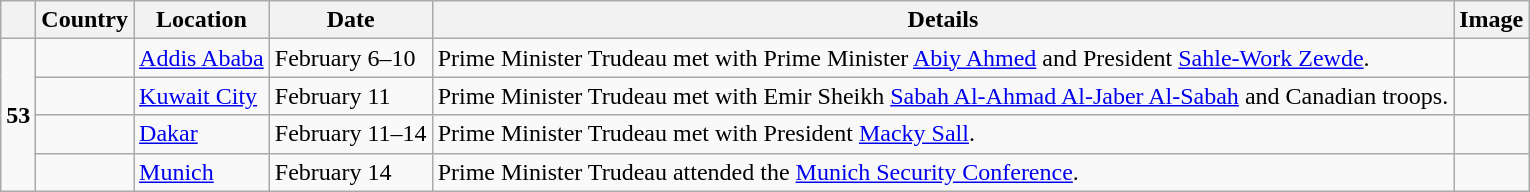<table class="wikitable sortable">
<tr>
<th></th>
<th>Country</th>
<th>Location</th>
<th>Date</th>
<th>Details</th>
<th>Image</th>
</tr>
<tr>
<td rowspan=4><strong>53</strong></td>
<td></td>
<td><a href='#'>Addis Ababa</a></td>
<td>February 6–10</td>
<td>Prime Minister Trudeau met with Prime Minister <a href='#'>Abiy Ahmed</a> and President <a href='#'>Sahle-Work Zewde</a>.</td>
<td></td>
</tr>
<tr>
<td></td>
<td><a href='#'>Kuwait City</a></td>
<td>February 11</td>
<td>Prime Minister Trudeau met with Emir Sheikh <a href='#'>Sabah Al-Ahmad Al-Jaber Al-Sabah</a> and Canadian troops.</td>
<td></td>
</tr>
<tr>
<td></td>
<td><a href='#'>Dakar</a></td>
<td>February 11–14</td>
<td>Prime Minister Trudeau met with President <a href='#'>Macky Sall</a>.</td>
<td></td>
</tr>
<tr>
<td></td>
<td><a href='#'>Munich</a></td>
<td>February 14</td>
<td>Prime Minister Trudeau attended the <a href='#'>Munich Security Conference</a>.</td>
<td></td>
</tr>
</table>
